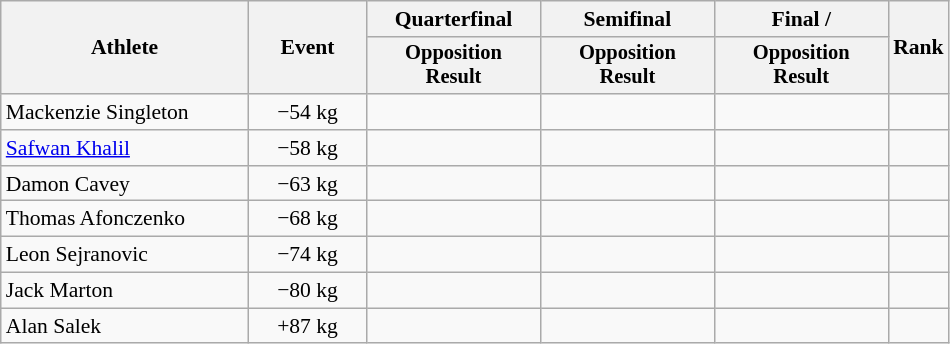<table class=wikitable style="text-align:center; font-size:90%;">
<tr>
<th rowspan=2 style="width:11em;">Athlete</th>
<th rowspan=2 style="width:5em;">Event</th>
<th>Quarterfinal</th>
<th>Semifinal</th>
<th>Final / </th>
<th rowspan=2>Rank</th>
</tr>
<tr style=font-size:95%>
<th style="width:8em;">Opposition<br>Result</th>
<th style="width:8em;">Opposition<br>Result</th>
<th style="width:8em;">Opposition<br>Result</th>
</tr>
<tr>
<td align=left>Mackenzie Singleton</td>
<td>−54 kg</td>
<td></td>
<td></td>
<td></td>
<td></td>
</tr>
<tr>
<td align=left><a href='#'>Safwan Khalil</a></td>
<td>−58 kg</td>
<td></td>
<td></td>
<td></td>
<td></td>
</tr>
<tr>
<td align=left>Damon Cavey</td>
<td>−63 kg</td>
<td></td>
<td></td>
<td></td>
<td></td>
</tr>
<tr>
<td align=left>Thomas Afonczenko</td>
<td>−68 kg</td>
<td></td>
<td></td>
<td></td>
<td></td>
</tr>
<tr>
<td align=left>Leon Sejranovic</td>
<td>−74 kg</td>
<td></td>
<td></td>
<td></td>
<td></td>
</tr>
<tr>
<td align=left>Jack Marton</td>
<td>−80 kg</td>
<td></td>
<td></td>
<td></td>
<td></td>
</tr>
<tr>
<td align=left>Alan Salek</td>
<td>+87 kg</td>
<td></td>
<td></td>
<td></td>
<td></td>
</tr>
</table>
